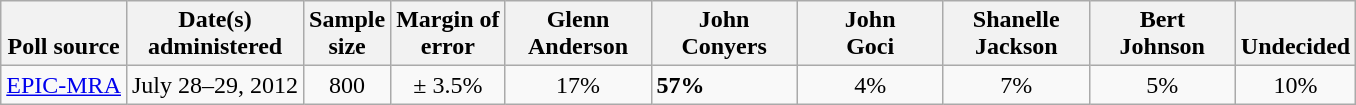<table class="wikitable">
<tr valign= bottom>
<th>Poll source</th>
<th>Date(s)<br>administered</th>
<th>Sample<br>size</th>
<th>Margin of<br>error</th>
<th style="width:90px;">Glenn<br>Anderson</th>
<th style="width:90px;">John<br>Conyers</th>
<th style="width:90px;">John<br>Goci</th>
<th style="width:90px;">Shanelle<br>Jackson</th>
<th style="width:90px;">Bert<br>Johnson</th>
<th>Undecided</th>
</tr>
<tr>
<td><a href='#'>EPIC-MRA</a></td>
<td align=center>July 28–29, 2012</td>
<td align=center>800</td>
<td align=center>± 3.5%</td>
<td align=center>17%</td>
<td><strong>57%</strong></td>
<td align=center>4%</td>
<td align=center>7%</td>
<td align=center>5%</td>
<td align=center>10%</td>
</tr>
</table>
